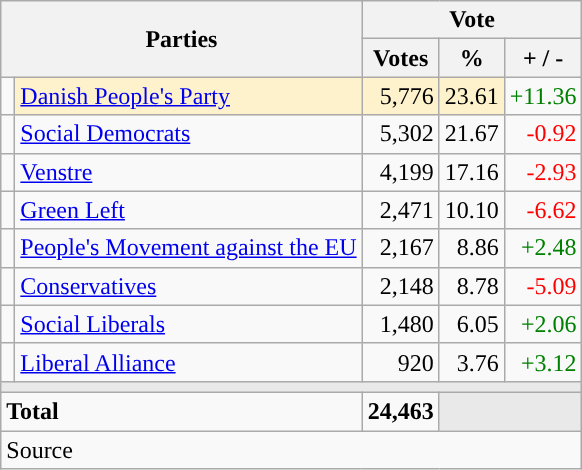<table class="wikitable" style="text-align:right;">
<tr>
<th style="text-align:centre;" rowspan="2" colspan="2" width="225">Parties</th>
<th colspan="3">Vote</th>
</tr>
<tr>
<th width="15">Votes</th>
<th width="15">%</th>
<th width="15">+ / -</th>
</tr>
<tr>
<td width="2" style="color:inherit;background:"></td>
<td bgcolor=#fef2cc   align="left"><a href='#'>Danish People's Party</a></td>
<td bgcolor=#fef2cc>5,776</td>
<td bgcolor=#fef2cc>23.61</td>
<td style=color:green;>+11.36</td>
</tr>
<tr>
<td width="2" style="color:inherit;background:"></td>
<td align="left"><a href='#'>Social Democrats</a></td>
<td>5,302</td>
<td>21.67</td>
<td style=color:red;>-0.92</td>
</tr>
<tr>
<td width="2" style="color:inherit;background:"></td>
<td align="left"><a href='#'>Venstre</a></td>
<td>4,199</td>
<td>17.16</td>
<td style=color:red;>-2.93</td>
</tr>
<tr>
<td width="2" style="color:inherit;background:"></td>
<td align="left"><a href='#'>Green Left</a></td>
<td>2,471</td>
<td>10.10</td>
<td style=color:red;>-6.62</td>
</tr>
<tr>
<td width="2" style="color:inherit;background:"></td>
<td align="left"><a href='#'>People's Movement against the EU</a></td>
<td>2,167</td>
<td>8.86</td>
<td style=color:green;>+2.48</td>
</tr>
<tr>
<td width="2" style="color:inherit;background:"></td>
<td align="left"><a href='#'>Conservatives</a></td>
<td>2,148</td>
<td>8.78</td>
<td style=color:red;>-5.09</td>
</tr>
<tr>
<td width="2" style="color:inherit;background:"></td>
<td align="left"><a href='#'>Social Liberals</a></td>
<td>1,480</td>
<td>6.05</td>
<td style=color:green;>+2.06</td>
</tr>
<tr>
<td width="2" style="color:inherit;background:"></td>
<td align="left"><a href='#'>Liberal Alliance</a></td>
<td>920</td>
<td>3.76</td>
<td style=color:green;>+3.12</td>
</tr>
<tr>
<td colspan="7" bgcolor="#E9E9E9"></td>
</tr>
<tr>
<td align="left" colspan="2"><strong>Total</strong></td>
<td><strong>24,463</strong></td>
<td bgcolor="#E9E9E9" colspan="2"></td>
</tr>
<tr>
<td align="left" colspan="6">Source</td>
</tr>
</table>
